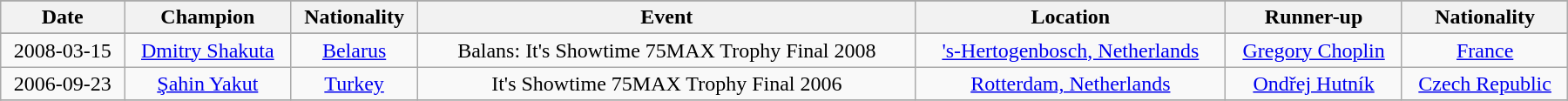<table class="wikitable" width=95% style="clear:both; margin:1.5em auto; text-align:center;">
<tr>
</tr>
<tr align="center"  bgcolor="#dddddd">
<th>Date</th>
<th>Champion</th>
<th>Nationality</th>
<th>Event</th>
<th>Location</th>
<th>Runner-up</th>
<th>Nationality</th>
</tr>
<tr>
</tr>
<tr align="center"  bgcolor=>
<td>2008-03-15</td>
<td><a href='#'>Dmitry Shakuta</a></td>
<td> <a href='#'>Belarus</a></td>
<td>Balans: It's Showtime 75MAX Trophy Final 2008</td>
<td><a href='#'>'s-Hertogenbosch, Netherlands</a></td>
<td><a href='#'>Gregory Choplin</a></td>
<td> <a href='#'>France</a></td>
</tr>
<tr align="center"  bgcolor=>
<td>2006-09-23</td>
<td><a href='#'>Şahin Yakut</a></td>
<td> <a href='#'>Turkey</a></td>
<td>It's Showtime 75MAX Trophy Final 2006</td>
<td><a href='#'>Rotterdam, Netherlands</a></td>
<td><a href='#'>Ondřej Hutník</a></td>
<td> <a href='#'>Czech Republic</a></td>
</tr>
<tr>
</tr>
</table>
